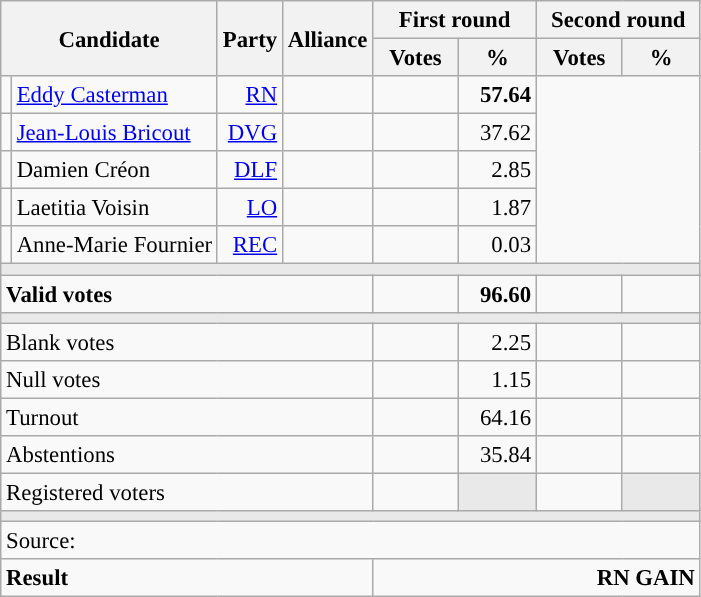<table class="wikitable" style="text-align:right;font-size:95%;">
<tr>
<th colspan="2" rowspan="2">Candidate</th>
<th colspan="1" rowspan="2">Party</th>
<th colspan="1" rowspan="2">Alliance</th>
<th colspan="2">First round</th>
<th colspan="2">Second round</th>
</tr>
<tr>
<th style="width:50px;">Votes</th>
<th style="width:45px;">%</th>
<th style="width:50px;">Votes</th>
<th style="width:45px;">%</th>
</tr>
<tr>
<td style="color:inherit;background:"></td>
<td style="text-align:left;"><a href='#'>Eddy Casterman</a></td>
<td><a href='#'>RN</a></td>
<td></td>
<td><strong></strong></td>
<td><strong>57.64</strong></td>
</tr>
<tr>
<td style="color:inherit;background:"></td>
<td style="text-align:left;"><a href='#'>Jean-Louis Bricout</a></td>
<td><a href='#'>DVG</a></td>
<td></td>
<td></td>
<td>37.62</td>
</tr>
<tr>
<td style="color:inherit;background:"></td>
<td style="text-align:left;">Damien Créon</td>
<td><a href='#'>DLF</a></td>
<td></td>
<td></td>
<td>2.85</td>
</tr>
<tr>
<td style="color:inherit;background:"></td>
<td style="text-align:left;">Laetitia Voisin</td>
<td><a href='#'>LO</a></td>
<td></td>
<td></td>
<td>1.87</td>
</tr>
<tr>
<td style="color:inherit;background:"></td>
<td style="text-align:left;">Anne-Marie Fournier</td>
<td><a href='#'>REC</a></td>
<td></td>
<td></td>
<td>0.03</td>
</tr>
<tr>
<td colspan="8" style="background:#E9E9E9;"></td>
</tr>
<tr style="font-weight:bold;">
<td colspan="4" style="text-align:left;">Valid votes</td>
<td></td>
<td>96.60</td>
<td></td>
<td></td>
</tr>
<tr>
<td colspan="8" style="background:#E9E9E9;"></td>
</tr>
<tr>
<td colspan="4" style="text-align:left;">Blank votes</td>
<td></td>
<td>2.25</td>
<td></td>
<td></td>
</tr>
<tr>
<td colspan="4" style="text-align:left;">Null votes</td>
<td></td>
<td>1.15</td>
<td></td>
<td></td>
</tr>
<tr>
<td colspan="4" style="text-align:left;">Turnout</td>
<td></td>
<td>64.16</td>
<td></td>
<td></td>
</tr>
<tr>
<td colspan="4" style="text-align:left;">Abstentions</td>
<td></td>
<td>35.84</td>
<td></td>
<td></td>
</tr>
<tr>
<td colspan="4" style="text-align:left;">Registered voters</td>
<td></td>
<td style="background:#E9E9E9;"></td>
<td></td>
<td style="background:#E9E9E9;"></td>
</tr>
<tr>
<td colspan="8" style="background:#E9E9E9;"></td>
</tr>
<tr>
<td colspan="8" style="text-align:left;">Source: </td>
</tr>
<tr style="font-weight:bold">
<td colspan="4" style="text-align:left;">Result</td>
<td colspan="4" style="background-color:">RN GAIN</td>
</tr>
</table>
